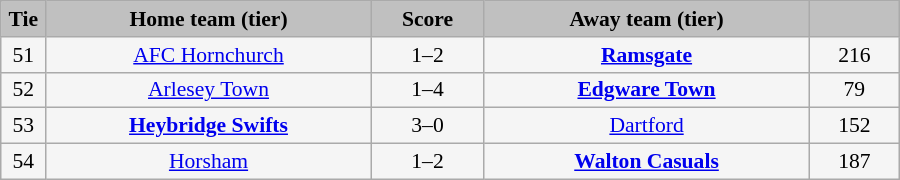<table class="wikitable" style="width: 600px; background:WhiteSmoke; text-align:center; font-size:90%">
<tr>
<td scope="col" style="width:  5.00%; background:silver;"><strong>Tie</strong></td>
<td scope="col" style="width: 36.25%; background:silver;"><strong>Home team (tier)</strong></td>
<td scope="col" style="width: 12.50%; background:silver;"><strong>Score</strong></td>
<td scope="col" style="width: 36.25%; background:silver;"><strong>Away team (tier)</strong></td>
<td scope="col" style="width: 10.00%; background:silver;"><strong></strong></td>
</tr>
<tr>
<td>51</td>
<td><a href='#'>AFC Hornchurch</a></td>
<td>1–2</td>
<td><strong><a href='#'>Ramsgate</a></strong></td>
<td>216</td>
</tr>
<tr>
<td>52</td>
<td><a href='#'>Arlesey Town</a></td>
<td>1–4</td>
<td><strong><a href='#'>Edgware Town</a></strong></td>
<td>79</td>
</tr>
<tr>
<td>53</td>
<td><strong><a href='#'>Heybridge Swifts</a></strong></td>
<td>3–0</td>
<td><a href='#'>Dartford</a></td>
<td>152</td>
</tr>
<tr>
<td>54</td>
<td><a href='#'>Horsham</a></td>
<td>1–2</td>
<td><strong><a href='#'>Walton Casuals</a></strong></td>
<td>187</td>
</tr>
</table>
